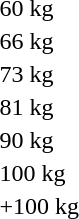<table>
<tr>
<td rowspan=2>60 kg<br></td>
<td rowspan=2></td>
<td rowspan=2></td>
<td></td>
</tr>
<tr>
<td></td>
</tr>
<tr>
<td rowspan=2>66 kg<br></td>
<td rowspan=2></td>
<td rowspan=2></td>
<td></td>
</tr>
<tr>
<td></td>
</tr>
<tr>
<td rowspan=2>73 kg<br></td>
<td rowspan=2></td>
<td rowspan=2></td>
<td></td>
</tr>
<tr>
<td></td>
</tr>
<tr>
<td rowspan=2>81 kg<br></td>
<td rowspan=2></td>
<td rowspan=2></td>
<td></td>
</tr>
<tr>
<td></td>
</tr>
<tr>
<td rowspan=2>90 kg<br></td>
<td rowspan=2></td>
<td rowspan=2></td>
<td></td>
</tr>
<tr>
<td></td>
</tr>
<tr>
<td rowspan=2>100 kg<br></td>
<td rowspan=2></td>
<td rowspan=2></td>
<td></td>
</tr>
<tr>
<td></td>
</tr>
<tr>
<td rowspan=2>+100 kg<br></td>
<td rowspan=2></td>
<td rowspan=2></td>
<td></td>
</tr>
<tr>
<td></td>
</tr>
<tr>
</tr>
</table>
